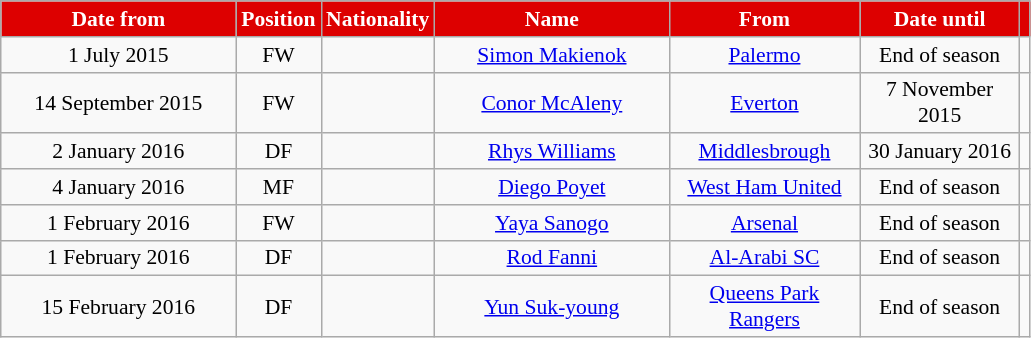<table class="wikitable"  style="text-align:center; font-size:90%; ">
<tr>
<th style="background:#DD0000; color:white; width:150px;">Date from</th>
<th style="background:#DD0000; color:white; width:50px;">Position</th>
<th style="background:#DD0000; color:white; width:50px;">Nationality</th>
<th style="background:#DD0000; color:white; width:150px;">Name</th>
<th style="background:#DD0000; color:white; width:120px;">From</th>
<th style="background:#DD0000; color:white; width:100px;">Date until</th>
<th style="background:#DD0000; color:white;"></th>
</tr>
<tr>
<td>1 July 2015</td>
<td>FW</td>
<td></td>
<td><a href='#'>Simon Makienok</a></td>
<td><a href='#'>Palermo</a></td>
<td>End of season</td>
<td></td>
</tr>
<tr>
<td>14 September 2015</td>
<td>FW</td>
<td></td>
<td><a href='#'>Conor McAleny</a></td>
<td><a href='#'>Everton</a></td>
<td>7 November 2015</td>
<td></td>
</tr>
<tr>
<td>2 January 2016</td>
<td>DF</td>
<td></td>
<td><a href='#'>Rhys Williams</a></td>
<td><a href='#'>Middlesbrough</a></td>
<td>30 January 2016</td>
<td></td>
</tr>
<tr>
<td>4 January 2016</td>
<td>MF</td>
<td></td>
<td><a href='#'>Diego Poyet</a></td>
<td><a href='#'>West Ham United</a></td>
<td>End of season</td>
<td></td>
</tr>
<tr>
<td>1 February 2016</td>
<td>FW</td>
<td></td>
<td><a href='#'>Yaya Sanogo</a></td>
<td><a href='#'>Arsenal</a></td>
<td>End of season</td>
<td></td>
</tr>
<tr>
<td>1 February 2016</td>
<td>DF</td>
<td></td>
<td><a href='#'>Rod Fanni</a></td>
<td><a href='#'>Al-Arabi SC</a></td>
<td>End of season</td>
<td></td>
</tr>
<tr>
<td>15 February 2016</td>
<td>DF</td>
<td></td>
<td><a href='#'>Yun Suk-young</a></td>
<td><a href='#'>Queens Park Rangers</a></td>
<td>End of season</td>
<td></td>
</tr>
</table>
